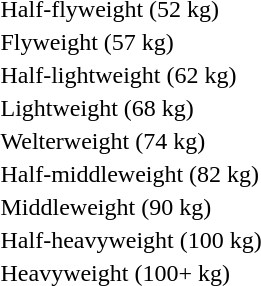<table>
<tr>
<td rowspan=2>Half-flyweight (52 kg)<br></td>
<td rowspan=2></td>
<td rowspan=2></td>
<td></td>
</tr>
<tr>
<td></td>
</tr>
<tr>
<td rowspan=2>Flyweight (57 kg)<br></td>
<td rowspan=2></td>
<td rowspan=2></td>
<td></td>
</tr>
<tr>
<td></td>
</tr>
<tr>
<td rowspan=2>Half-lightweight (62 kg)<br></td>
<td rowspan=2></td>
<td rowspan=2></td>
<td></td>
</tr>
<tr>
<td></td>
</tr>
<tr>
<td rowspan=2>Lightweight (68 kg)<br></td>
<td rowspan=2></td>
<td rowspan=2></td>
<td></td>
</tr>
<tr>
<td></td>
</tr>
<tr>
<td rowspan=2>Welterweight (74 kg)<br></td>
<td rowspan=2></td>
<td rowspan=2></td>
<td></td>
</tr>
<tr>
<td></td>
</tr>
<tr>
<td rowspan=2>Half-middleweight (82 kg)<br></td>
<td rowspan=2></td>
<td rowspan=2></td>
<td></td>
</tr>
<tr>
<td></td>
</tr>
<tr>
<td rowspan=2>Middleweight (90 kg)<br></td>
<td rowspan=2></td>
<td rowspan=2></td>
<td></td>
</tr>
<tr>
<td></td>
</tr>
<tr>
<td rowspan=2>Half-heavyweight (100 kg)<br></td>
<td rowspan=2></td>
<td rowspan=2></td>
<td></td>
</tr>
<tr>
<td></td>
</tr>
<tr>
<td rowspan=2>Heavyweight (100+ kg)<br></td>
<td rowspan=2></td>
<td rowspan=2></td>
<td></td>
</tr>
<tr>
<td></td>
</tr>
</table>
